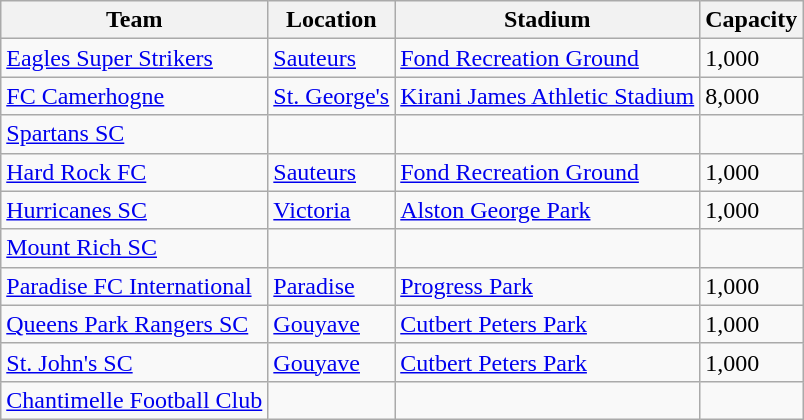<table class="wikitable sortable">
<tr>
<th>Team</th>
<th>Location</th>
<th>Stadium</th>
<th>Capacity</th>
</tr>
<tr>
<td><a href='#'>Eagles Super Strikers</a></td>
<td><a href='#'>Sauteurs</a></td>
<td><a href='#'>Fond Recreation Ground</a></td>
<td>1,000</td>
</tr>
<tr>
<td><a href='#'>FC Camerhogne</a></td>
<td><a href='#'>St. George's</a></td>
<td><a href='#'>Kirani James Athletic Stadium</a></td>
<td>8,000</td>
</tr>
<tr>
<td><a href='#'>Spartans SC</a></td>
<td></td>
<td></td>
<td></td>
</tr>
<tr>
<td><a href='#'>Hard Rock FC</a></td>
<td><a href='#'>Sauteurs</a></td>
<td><a href='#'>Fond Recreation Ground</a></td>
<td>1,000</td>
</tr>
<tr>
<td><a href='#'>Hurricanes SC</a></td>
<td><a href='#'>Victoria</a></td>
<td><a href='#'>Alston George Park</a></td>
<td>1,000</td>
</tr>
<tr>
<td><a href='#'>Mount Rich SC</a></td>
<td></td>
<td></td>
<td></td>
</tr>
<tr>
<td><a href='#'>Paradise FC International</a></td>
<td><a href='#'>Paradise</a></td>
<td><a href='#'>Progress Park</a></td>
<td>1,000</td>
</tr>
<tr>
<td><a href='#'>Queens Park Rangers SC</a></td>
<td><a href='#'>Gouyave</a></td>
<td><a href='#'>Cutbert Peters Park</a></td>
<td>1,000</td>
</tr>
<tr>
<td><a href='#'>St. John's SC</a></td>
<td><a href='#'>Gouyave</a></td>
<td><a href='#'>Cutbert Peters Park</a></td>
<td>1,000</td>
</tr>
<tr>
<td><a href='#'>Chantimelle Football Club</a></td>
<td></td>
<td></td>
<td></td>
</tr>
</table>
